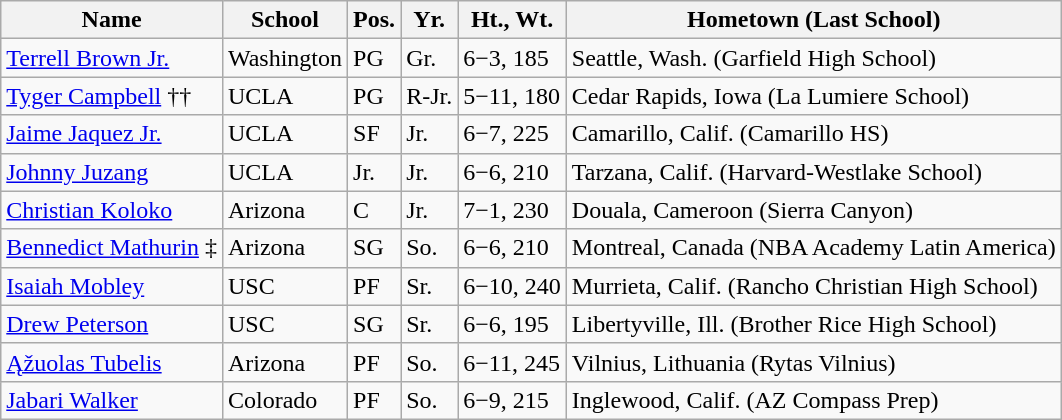<table class="wikitable">
<tr>
<th>Name</th>
<th>School</th>
<th>Pos.</th>
<th>Yr.</th>
<th>Ht., Wt.</th>
<th>Hometown (Last School)</th>
</tr>
<tr>
<td><a href='#'>Terrell Brown Jr.</a></td>
<td>Washington</td>
<td>PG</td>
<td>Gr.</td>
<td>6−3, 185</td>
<td>Seattle, Wash. (Garfield High School)</td>
</tr>
<tr>
<td><a href='#'>Tyger Campbell</a> ††</td>
<td>UCLA</td>
<td>PG</td>
<td>R-Jr.</td>
<td>5−11, 180</td>
<td>Cedar Rapids, Iowa (La Lumiere School)</td>
</tr>
<tr>
<td><a href='#'>Jaime Jaquez Jr.</a></td>
<td>UCLA</td>
<td>SF</td>
<td>Jr.</td>
<td>6−7, 225</td>
<td>Camarillo, Calif. (Camarillo HS)</td>
</tr>
<tr>
<td><a href='#'>Johnny Juzang</a></td>
<td UCLA>UCLA</td>
<td>Jr.</td>
<td>Jr.</td>
<td>6−6, 210</td>
<td>Tarzana, Calif. (Harvard-Westlake School)</td>
</tr>
<tr>
<td><a href='#'>Christian Koloko</a></td>
<td>Arizona</td>
<td>C</td>
<td>Jr.</td>
<td>7−1, 230</td>
<td>Douala, Cameroon (Sierra Canyon)</td>
</tr>
<tr>
<td><a href='#'>Bennedict Mathurin</a> ‡</td>
<td>Arizona</td>
<td>SG</td>
<td>So.</td>
<td>6−6, 210</td>
<td>Montreal, Canada (NBA Academy Latin America)</td>
</tr>
<tr>
<td><a href='#'>Isaiah Mobley</a></td>
<td>USC</td>
<td>PF</td>
<td>Sr.</td>
<td>6−10, 240</td>
<td>Murrieta, Calif. (Rancho Christian High School)</td>
</tr>
<tr>
<td><a href='#'>Drew Peterson</a></td>
<td>USC</td>
<td>SG</td>
<td>Sr.</td>
<td>6−6, 195</td>
<td>Libertyville, Ill. (Brother Rice High School)</td>
</tr>
<tr>
<td><a href='#'>Ąžuolas Tubelis</a></td>
<td>Arizona</td>
<td>PF</td>
<td>So.</td>
<td>6−11, 245</td>
<td>Vilnius, Lithuania (Rytas Vilnius)</td>
</tr>
<tr>
<td><a href='#'>Jabari Walker</a></td>
<td>Colorado</td>
<td>PF</td>
<td>So.</td>
<td>6−9, 215</td>
<td>Inglewood, Calif. (AZ Compass Prep)</td>
</tr>
</table>
